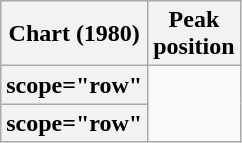<table class="wikitable plainrowheaders sortable">
<tr>
<th scope="col">Chart (1980)</th>
<th scope="col">Peak<br>position</th>
</tr>
<tr>
<th>scope="row" </th>
</tr>
<tr>
<th>scope="row" </th>
</tr>
</table>
